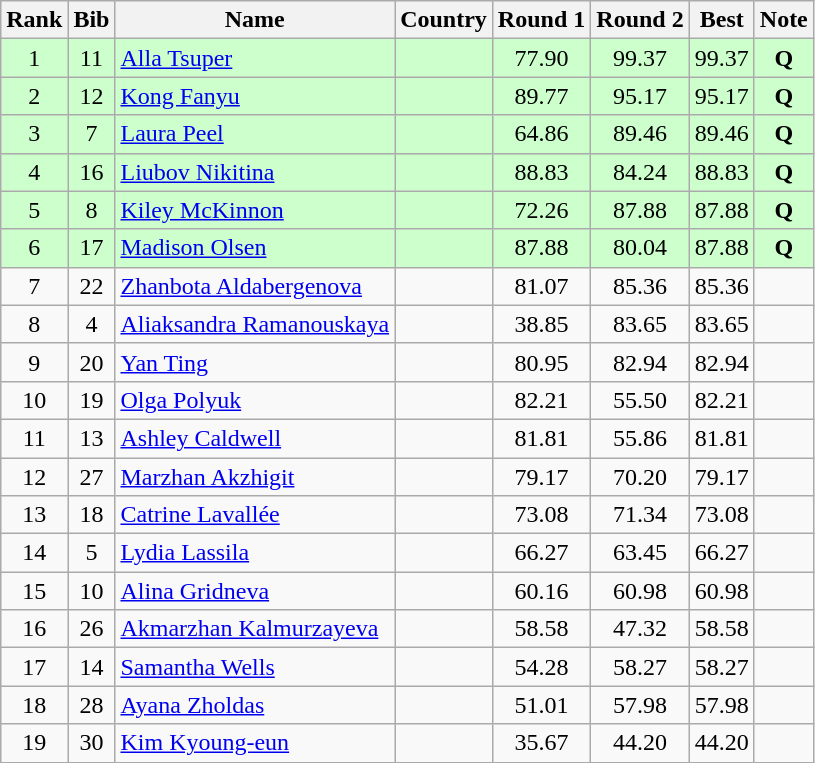<table class="wikitable sortable" style="text-align:center">
<tr>
<th>Rank</th>
<th>Bib</th>
<th>Name</th>
<th>Country</th>
<th>Round 1</th>
<th>Round 2</th>
<th>Best</th>
<th>Note</th>
</tr>
<tr bgcolor=ccffcc>
<td>1</td>
<td>11</td>
<td align=left><a href='#'>Alla Tsuper</a></td>
<td align=left></td>
<td>77.90</td>
<td>99.37</td>
<td>99.37</td>
<td><strong>Q</strong></td>
</tr>
<tr bgcolor=ccffcc>
<td>2</td>
<td>12</td>
<td align=left><a href='#'>Kong Fanyu</a></td>
<td align=left></td>
<td>89.77</td>
<td>95.17</td>
<td>95.17</td>
<td><strong>Q</strong></td>
</tr>
<tr bgcolor=ccffcc>
<td>3</td>
<td>7</td>
<td align=left><a href='#'>Laura Peel</a></td>
<td align=left></td>
<td>64.86</td>
<td>89.46</td>
<td>89.46</td>
<td><strong>Q</strong></td>
</tr>
<tr bgcolor=ccffcc>
<td>4</td>
<td>16</td>
<td align=left><a href='#'>Liubov Nikitina</a></td>
<td align=left></td>
<td>88.83</td>
<td>84.24</td>
<td>88.83</td>
<td><strong>Q</strong></td>
</tr>
<tr bgcolor=ccffcc>
<td>5</td>
<td>8</td>
<td align=left><a href='#'>Kiley McKinnon</a></td>
<td align=left></td>
<td>72.26</td>
<td>87.88</td>
<td>87.88</td>
<td><strong>Q</strong></td>
</tr>
<tr bgcolor=ccffcc>
<td>6</td>
<td>17</td>
<td align=left><a href='#'>Madison Olsen</a></td>
<td align=left></td>
<td>87.88</td>
<td>80.04</td>
<td>87.88</td>
<td><strong>Q</strong></td>
</tr>
<tr>
<td>7</td>
<td>22</td>
<td align=left><a href='#'>Zhanbota Aldabergenova</a></td>
<td align=left></td>
<td>81.07</td>
<td>85.36</td>
<td>85.36</td>
<td></td>
</tr>
<tr>
<td>8</td>
<td>4</td>
<td align=left><a href='#'>Aliaksandra Ramanouskaya</a></td>
<td align=left></td>
<td>38.85</td>
<td>83.65</td>
<td>83.65</td>
<td></td>
</tr>
<tr>
<td>9</td>
<td>20</td>
<td align=left><a href='#'>Yan Ting</a></td>
<td align=left></td>
<td>80.95</td>
<td>82.94</td>
<td>82.94</td>
<td></td>
</tr>
<tr>
<td>10</td>
<td>19</td>
<td align=left><a href='#'>Olga Polyuk</a></td>
<td align=left></td>
<td>82.21</td>
<td>55.50</td>
<td>82.21</td>
<td></td>
</tr>
<tr>
<td>11</td>
<td>13</td>
<td align=left><a href='#'>Ashley Caldwell</a></td>
<td align=left></td>
<td>81.81</td>
<td>55.86</td>
<td>81.81</td>
<td></td>
</tr>
<tr>
<td>12</td>
<td>27</td>
<td align=left><a href='#'>Marzhan Akzhigit</a></td>
<td align=left></td>
<td>79.17</td>
<td>70.20</td>
<td>79.17</td>
<td></td>
</tr>
<tr>
<td>13</td>
<td>18</td>
<td align=left><a href='#'>Catrine Lavallée</a></td>
<td align=left></td>
<td>73.08</td>
<td>71.34</td>
<td>73.08</td>
<td></td>
</tr>
<tr>
<td>14</td>
<td>5</td>
<td align=left><a href='#'>Lydia Lassila</a></td>
<td align=left></td>
<td>66.27</td>
<td>63.45</td>
<td>66.27</td>
<td></td>
</tr>
<tr>
<td>15</td>
<td>10</td>
<td align=left><a href='#'>Alina Gridneva</a></td>
<td align=left></td>
<td>60.16</td>
<td>60.98</td>
<td>60.98</td>
<td></td>
</tr>
<tr>
<td>16</td>
<td>26</td>
<td align=left><a href='#'>Akmarzhan Kalmurzayeva</a></td>
<td align=left></td>
<td>58.58</td>
<td>47.32</td>
<td>58.58</td>
<td></td>
</tr>
<tr>
<td>17</td>
<td>14</td>
<td align=left><a href='#'>Samantha Wells</a></td>
<td align=left></td>
<td>54.28</td>
<td>58.27</td>
<td>58.27</td>
<td></td>
</tr>
<tr>
<td>18</td>
<td>28</td>
<td align=left><a href='#'>Ayana Zholdas</a></td>
<td align=left></td>
<td>51.01</td>
<td>57.98</td>
<td>57.98</td>
<td></td>
</tr>
<tr>
<td>19</td>
<td>30</td>
<td align=left><a href='#'>Kim Kyoung-eun</a></td>
<td align=left></td>
<td>35.67</td>
<td>44.20</td>
<td>44.20</td>
<td></td>
</tr>
</table>
